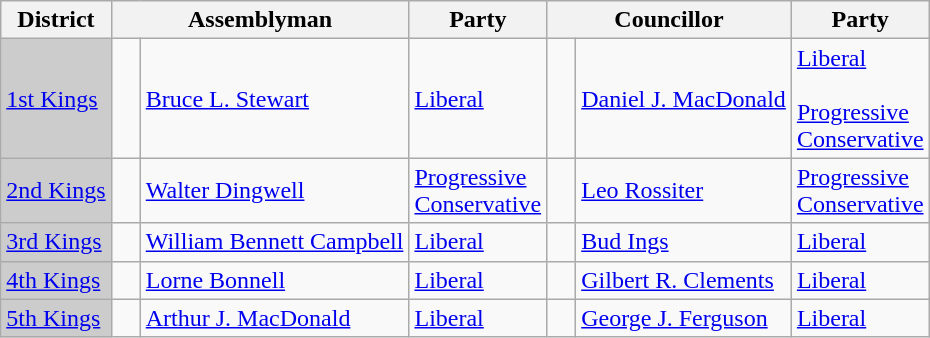<table class="wikitable">
<tr>
<th>District</th>
<th colspan="2">Assemblyman</th>
<th>Party</th>
<th colspan="2">Councillor</th>
<th>Party</th>
</tr>
<tr>
<td bgcolor="CCCCCC"><a href='#'>1st Kings</a></td>
<td>   </td>
<td><a href='#'>Bruce L. Stewart</a></td>
<td><a href='#'>Liberal</a></td>
<td>   </td>
<td><a href='#'>Daniel J. MacDonald</a></td>
<td><a href='#'>Liberal</a><br><br><a href='#'>Progressive <br> Conservative</a></td>
</tr>
<tr>
<td bgcolor="CCCCCC"><a href='#'>2nd Kings</a></td>
<td>   </td>
<td><a href='#'>Walter Dingwell</a></td>
<td><a href='#'>Progressive <br> Conservative</a></td>
<td>   </td>
<td><a href='#'>Leo Rossiter</a></td>
<td><a href='#'>Progressive <br> Conservative</a></td>
</tr>
<tr>
<td bgcolor="CCCCCC"><a href='#'>3rd Kings</a></td>
<td>   </td>
<td><a href='#'>William Bennett Campbell</a></td>
<td><a href='#'>Liberal</a></td>
<td>   </td>
<td><a href='#'>Bud Ings</a></td>
<td><a href='#'>Liberal</a></td>
</tr>
<tr>
<td bgcolor="CCCCCC"><a href='#'>4th Kings</a></td>
<td>   </td>
<td><a href='#'>Lorne Bonnell</a></td>
<td><a href='#'>Liberal</a></td>
<td>   </td>
<td><a href='#'>Gilbert R. Clements</a></td>
<td><a href='#'>Liberal</a></td>
</tr>
<tr>
<td bgcolor="CCCCCC"><a href='#'>5th Kings</a></td>
<td>   </td>
<td><a href='#'>Arthur J. MacDonald</a></td>
<td><a href='#'>Liberal</a></td>
<td>   </td>
<td><a href='#'>George J. Ferguson</a></td>
<td><a href='#'>Liberal</a></td>
</tr>
</table>
